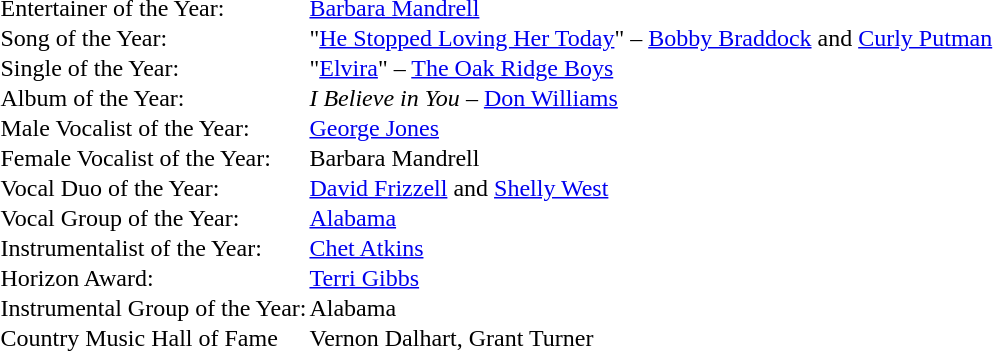<table cellspacing="0" border="0" cellpadding="1">
<tr>
<td>Entertainer of the Year:</td>
<td><a href='#'>Barbara Mandrell</a></td>
</tr>
<tr>
<td>Song of the Year:</td>
<td>"<a href='#'>He Stopped Loving Her Today</a>" – <a href='#'>Bobby Braddock</a> and <a href='#'>Curly Putman</a></td>
</tr>
<tr>
<td>Single of the Year:</td>
<td>"<a href='#'>Elvira</a>" – <a href='#'>The Oak Ridge Boys</a></td>
</tr>
<tr>
<td>Album of the Year:</td>
<td><em>I Believe in You</em> – <a href='#'>Don Williams</a></td>
</tr>
<tr>
<td>Male Vocalist of the Year:</td>
<td><a href='#'>George Jones</a></td>
</tr>
<tr>
<td>Female Vocalist of the Year:</td>
<td>Barbara Mandrell</td>
</tr>
<tr>
<td>Vocal Duo of the Year:</td>
<td><a href='#'>David Frizzell</a> and <a href='#'>Shelly West</a></td>
</tr>
<tr>
<td>Vocal Group of the Year:</td>
<td><a href='#'>Alabama</a></td>
</tr>
<tr>
<td>Instrumentalist of the Year:</td>
<td><a href='#'>Chet Atkins</a></td>
</tr>
<tr>
<td>Horizon Award:</td>
<td><a href='#'>Terri Gibbs</a></td>
</tr>
<tr>
<td>Instrumental Group of the Year:</td>
<td>Alabama</td>
</tr>
<tr>
<td>Country Music Hall of Fame</td>
<td>Vernon Dalhart, Grant Turner</td>
</tr>
</table>
